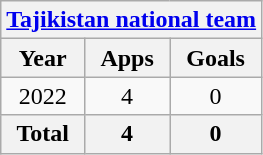<table class="wikitable" style="text-align:center">
<tr>
<th colspan=3><a href='#'>Tajikistan national team</a></th>
</tr>
<tr>
<th>Year</th>
<th>Apps</th>
<th>Goals</th>
</tr>
<tr>
<td>2022</td>
<td>4</td>
<td>0</td>
</tr>
<tr>
<th>Total</th>
<th>4</th>
<th>0</th>
</tr>
</table>
